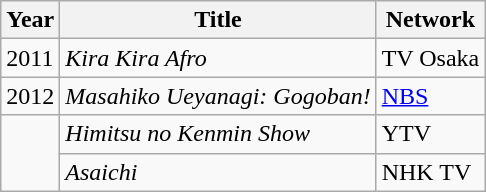<table class="wikitable">
<tr>
<th>Year</th>
<th>Title</th>
<th>Network</th>
</tr>
<tr>
<td>2011</td>
<td><em>Kira Kira Afro</em></td>
<td>TV Osaka</td>
</tr>
<tr>
<td>2012</td>
<td><em>Masahiko Ueyanagi: Gogoban!</em></td>
<td><a href='#'>NBS</a></td>
</tr>
<tr>
<td rowspan="2"></td>
<td><em>Himitsu no Kenmin Show</em></td>
<td>YTV</td>
</tr>
<tr>
<td><em>Asaichi</em></td>
<td>NHK TV</td>
</tr>
</table>
